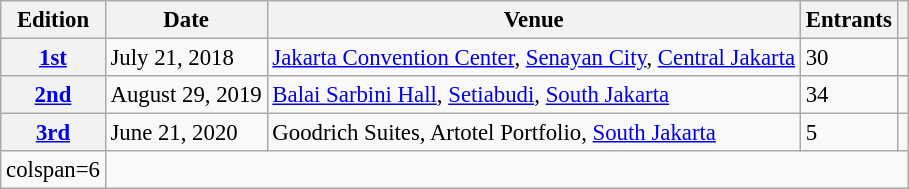<table class="wikitable defaultcenter col2left col3left" style="font-size:95%;">
<tr>
<th>Edition</th>
<th>Date</th>
<th>Venue</th>
<th>Entrants</th>
<th></th>
</tr>
<tr>
<th><a href='#'>1st</a></th>
<td>July 21, 2018</td>
<td><a href='#'>Jakarta Convention Center</a>, <a href='#'>Senayan City</a>, <a href='#'>Central Jakarta</a></td>
<td>30</td>
<td></td>
</tr>
<tr>
<th><a href='#'>2nd</a></th>
<td>August 29, 2019</td>
<td><a href='#'>Balai Sarbini Hall</a>, <a href='#'>Setiabudi</a>, <a href='#'>South Jakarta</a></td>
<td>34</td>
<td></td>
</tr>
<tr>
<th><a href='#'>3rd</a></th>
<td>June 21, 2020</td>
<td>Goodrich Suites, Artotel Portfolio, <a href='#'>South Jakarta</a></td>
<td>5</td>
<td></td>
</tr>
<tr>
<td>colspan=6 </td>
</tr>
</table>
